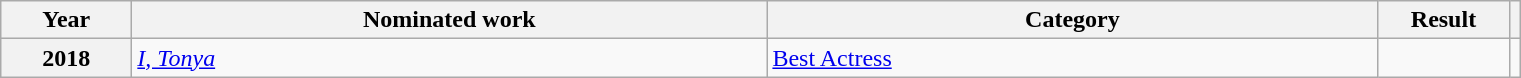<table class=wikitable>
<tr>
<th scope="col" style="width:5em;">Year</th>
<th scope="col" style="width:26em;">Nominated work</th>
<th scope="col" style="width:25em;">Category</th>
<th scope="col" style="width:5em;">Result</th>
<th scope="col"></th>
</tr>
<tr>
<th scope="row">2018</th>
<td><em><a href='#'>I, Tonya</a></em></td>
<td><a href='#'>Best Actress</a></td>
<td></td>
<td style="text-align:center;"></td>
</tr>
</table>
